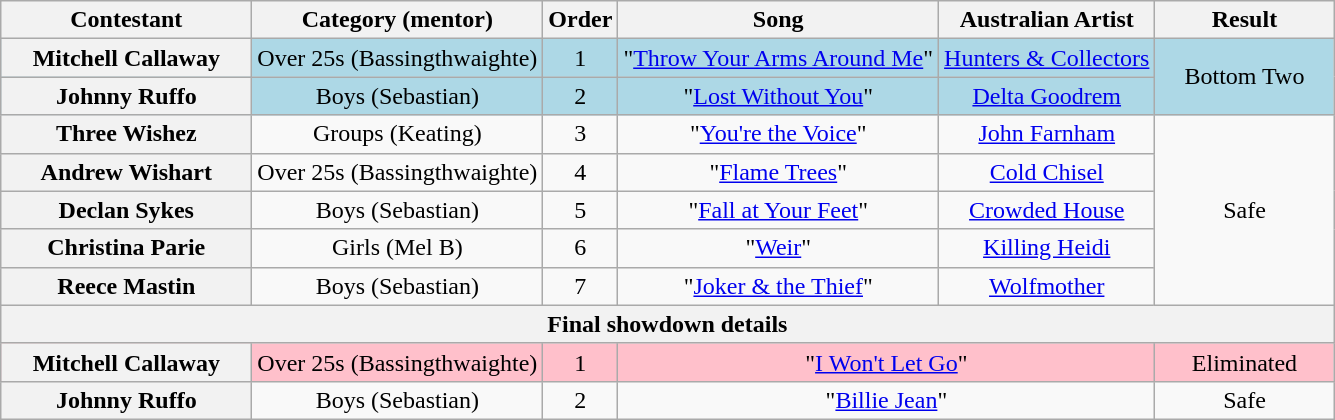<table class="wikitable plainrowheaders" style="text-align:center;">
<tr>
<th scope="col" style="width:10em;">Contestant</th>
<th scope="col">Category (mentor)</th>
<th scope="col">Order</th>
<th scope="col">Song</th>
<th scope="col">Australian Artist</th>
<th scope="col" style="width:7em;">Result</th>
</tr>
<tr style="background:lightblue;">
<th scope="row">Mitchell Callaway</th>
<td>Over 25s (Bassingthwaighte)</td>
<td>1</td>
<td>"<a href='#'>Throw Your Arms Around Me</a>"</td>
<td><a href='#'>Hunters & Collectors</a></td>
<td rowspan=2>Bottom Two</td>
</tr>
<tr style="background:lightblue;">
<th scope="row">Johnny Ruffo</th>
<td>Boys (Sebastian)</td>
<td>2</td>
<td>"<a href='#'>Lost Without You</a>"</td>
<td><a href='#'>Delta Goodrem</a></td>
</tr>
<tr>
<th scope="row">Three Wishez</th>
<td>Groups (Keating)</td>
<td>3</td>
<td>"<a href='#'>You're the Voice</a>"</td>
<td><a href='#'>John Farnham</a></td>
<td rowspan=5>Safe</td>
</tr>
<tr>
<th scope="row">Andrew Wishart</th>
<td>Over 25s (Bassingthwaighte)</td>
<td>4</td>
<td>"<a href='#'>Flame Trees</a>"</td>
<td><a href='#'>Cold Chisel</a></td>
</tr>
<tr>
<th scope="row">Declan Sykes</th>
<td>Boys (Sebastian)</td>
<td>5</td>
<td>"<a href='#'>Fall at Your Feet</a>"</td>
<td><a href='#'>Crowded House</a></td>
</tr>
<tr>
<th scope="row">Christina Parie</th>
<td>Girls (Mel B)</td>
<td>6</td>
<td>"<a href='#'>Weir</a>"</td>
<td><a href='#'>Killing Heidi</a></td>
</tr>
<tr>
<th scope="row">Reece Mastin</th>
<td>Boys (Sebastian)</td>
<td>7</td>
<td>"<a href='#'>Joker & the Thief</a>"</td>
<td><a href='#'>Wolfmother</a></td>
</tr>
<tr>
<th colspan=6>Final showdown details</th>
</tr>
<tr style="background:pink;">
<th scope="row">Mitchell Callaway</th>
<td>Over 25s (Bassingthwaighte)</td>
<td>1</td>
<td colspan="2">"<a href='#'>I Won't Let Go</a>"</td>
<td>Eliminated</td>
</tr>
<tr>
<th scope="row">Johnny Ruffo</th>
<td>Boys (Sebastian)</td>
<td>2</td>
<td colspan="2">"<a href='#'>Billie Jean</a>"</td>
<td>Safe</td>
</tr>
</table>
